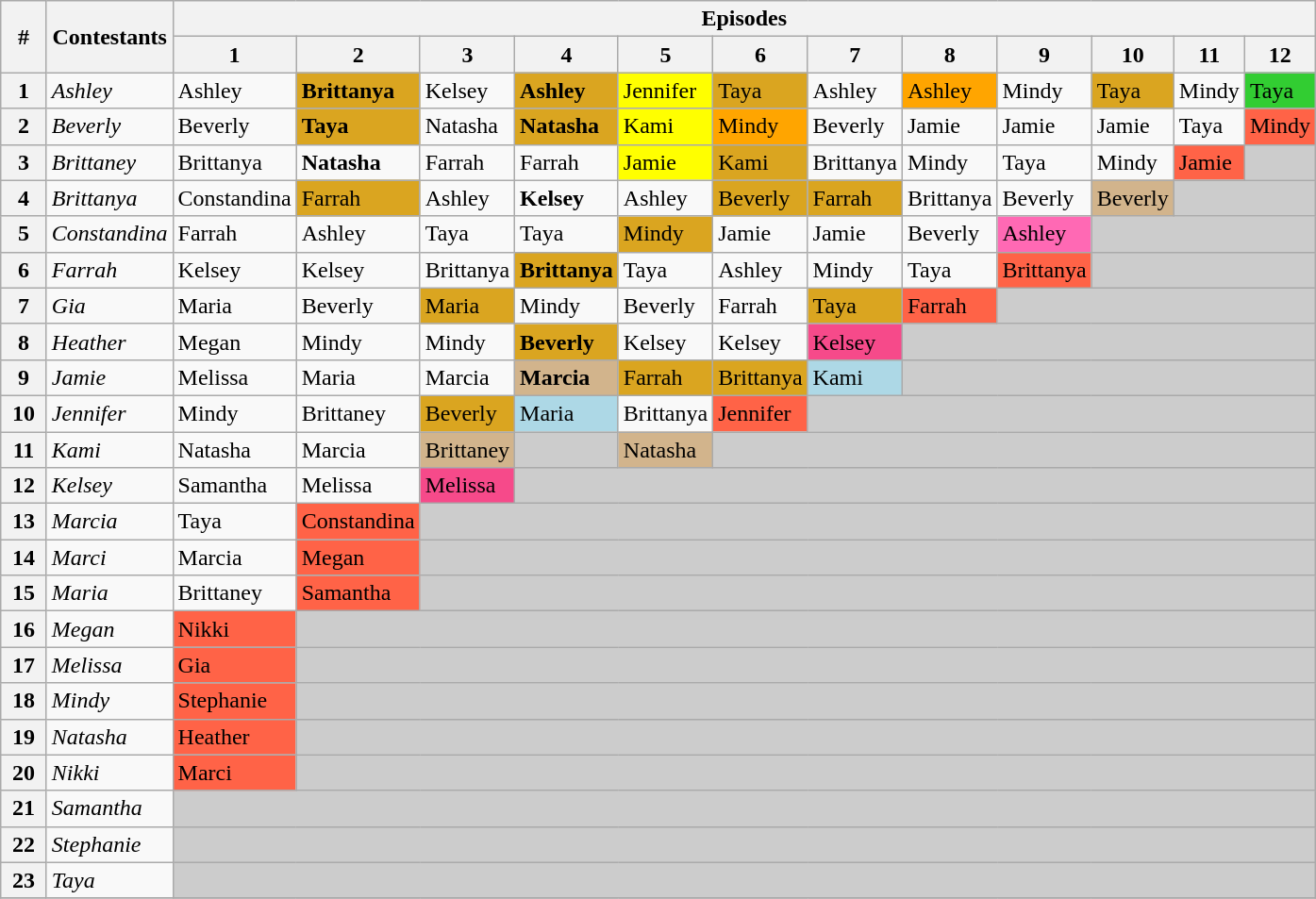<table class="wikitable">
<tr>
<th width="25" rowspan=2>#</th>
<th rowspan=2>Contestants</th>
<th colspan=12>Episodes</th>
</tr>
<tr>
<th>1</th>
<th>2</th>
<th>3</th>
<th>4</th>
<th>5</th>
<th>6</th>
<th>7</th>
<th>8</th>
<th>9</th>
<th>10</th>
<th>11</th>
<th>12</th>
</tr>
<tr>
<th>1</th>
<td><em>Ashley</em></td>
<td>Ashley</td>
<td bgcolor="goldenrod"><strong>Brittanya</strong></td>
<td>Kelsey</td>
<td bgcolor="goldenrod"><strong>Ashley</strong></td>
<td bgcolor="yellow">Jennifer</td>
<td bgcolor="goldenrod">Taya</td>
<td>Ashley</td>
<td bgcolor="orange">Ashley</td>
<td>Mindy</td>
<td bgcolor="goldenrod">Taya</td>
<td>Mindy</td>
<td bgcolor="limegreen">Taya</td>
</tr>
<tr>
<th>2</th>
<td><em>Beverly</em></td>
<td>Beverly</td>
<td bgcolor="goldenrod"><strong>Taya</strong></td>
<td>Natasha</td>
<td bgcolor="goldenrod"><strong>Natasha</strong></td>
<td bgcolor="yellow">Kami</td>
<td bgcolor="orange">Mindy</td>
<td>Beverly</td>
<td>Jamie</td>
<td>Jamie</td>
<td>Jamie</td>
<td>Taya</td>
<td bgcolor="tomato">Mindy</td>
</tr>
<tr>
<th>3</th>
<td><em>Brittaney</em></td>
<td>Brittanya</td>
<td><strong>Natasha</strong></td>
<td>Farrah</td>
<td>Farrah</td>
<td bgcolor="yellow">Jamie</td>
<td bgcolor="goldenrod">Kami</td>
<td>Brittanya</td>
<td>Mindy</td>
<td>Taya</td>
<td>Mindy</td>
<td bgcolor="tomato">Jamie</td>
<td bgcolor="#CCCCCC"></td>
</tr>
<tr>
<th>4</th>
<td><em>Brittanya</em></td>
<td>Constandina</td>
<td bgcolor="goldenrod">Farrah</td>
<td>Ashley</td>
<td><strong>Kelsey</strong></td>
<td>Ashley</td>
<td bgcolor="goldenrod">Beverly</td>
<td bgcolor="goldenrod">Farrah</td>
<td>Brittanya</td>
<td>Beverly</td>
<td bgcolor="tan">Beverly</td>
<td bgcolor="#CCCCCC" colspan=2></td>
</tr>
<tr>
<th>5</th>
<td><em>Constandina</em></td>
<td>Farrah</td>
<td>Ashley</td>
<td>Taya</td>
<td>Taya</td>
<td bgcolor="goldenrod">Mindy</td>
<td>Jamie</td>
<td>Jamie</td>
<td>Beverly</td>
<td bgcolor="hotpink">Ashley</td>
<td bgcolor="#CCCCCC" colspan=3></td>
</tr>
<tr>
<th>6</th>
<td><em>Farrah</em></td>
<td>Kelsey</td>
<td>Kelsey</td>
<td>Brittanya</td>
<td bgcolor="goldenrod"><strong>Brittanya</strong></td>
<td>Taya</td>
<td>Ashley</td>
<td>Mindy</td>
<td>Taya</td>
<td bgcolor="tomato">Brittanya</td>
<td bgcolor="#CCCCCC" colspan=3></td>
</tr>
<tr>
<th>7</th>
<td><em>Gia</em></td>
<td>Maria</td>
<td>Beverly</td>
<td bgcolor="goldenrod">Maria</td>
<td>Mindy</td>
<td>Beverly</td>
<td>Farrah</td>
<td bgcolor="goldenrod">Taya</td>
<td bgcolor="tomato">Farrah</td>
<td bgcolor="#CCCCCC" colspan=4></td>
</tr>
<tr>
<th>8</th>
<td><em>Heather</em></td>
<td>Megan</td>
<td>Mindy</td>
<td>Mindy</td>
<td bgcolor="goldenrod"><strong>Beverly</strong></td>
<td>Kelsey</td>
<td>Kelsey</td>
<td bgcolor="#F64A8A">Kelsey</td>
<td bgcolor="#CCCCCC" colspan=6></td>
</tr>
<tr>
<th>9</th>
<td><em>Jamie</em></td>
<td>Melissa</td>
<td>Maria</td>
<td>Marcia</td>
<td bgcolor="tan"><strong>Marcia</strong></td>
<td bgcolor="goldenrod">Farrah</td>
<td bgcolor="goldenrod">Brittanya</td>
<td bgcolor="lightblue">Kami</td>
<td bgcolor="#CCCCCC" colspan=5></td>
</tr>
<tr>
<th>10</th>
<td><em>Jennifer</em></td>
<td>Mindy</td>
<td>Brittaney</td>
<td bgcolor="goldenrod">Beverly</td>
<td bgcolor="lightblue">Maria</td>
<td>Brittanya</td>
<td bgcolor="tomato">Jennifer</td>
<td bgcolor="#CCCCCC" colspan=6></td>
</tr>
<tr>
<th>11</th>
<td><em>Kami</em></td>
<td>Natasha</td>
<td>Marcia</td>
<td bgcolor="tan">Brittaney</td>
<td bgcolor="#CCCCCC"></td>
<td bgcolor="tan">Natasha</td>
<td bgcolor="#CCCCCC" colspan=8></td>
</tr>
<tr>
<th>12</th>
<td><em>Kelsey</em></td>
<td>Samantha</td>
<td>Melissa</td>
<td bgcolor="#F64A8A">Melissa</td>
<td bgcolor="#CCCCCC" colspan=9></td>
</tr>
<tr>
<th>13</th>
<td><em>Marcia</em></td>
<td>Taya</td>
<td bgcolor="tomato">Constandina</td>
<td bgcolor="#CCCCCC" colspan=10></td>
</tr>
<tr>
<th>14</th>
<td><em>Marci</em></td>
<td>Marcia</td>
<td bgcolor="tomato">Megan</td>
<td bgcolor="#CCCCCC" colspan=10></td>
</tr>
<tr>
<th>15</th>
<td><em>Maria</em></td>
<td>Brittaney</td>
<td bgcolor="tomato">Samantha</td>
<td bgcolor="#CCCCCC" colspan=10></td>
</tr>
<tr>
<th>16</th>
<td><em>Megan</em></td>
<td bgcolor="tomato">Nikki</td>
<td bgcolor="#CCCCCC" colspan=11></td>
</tr>
<tr>
<th>17</th>
<td><em>Melissa</em></td>
<td bgcolor="tomato">Gia</td>
<td bgcolor="#CCCCCC" colspan=11></td>
</tr>
<tr>
<th>18</th>
<td><em>Mindy</em></td>
<td bgcolor="tomato">Stephanie</td>
<td bgcolor="#CCCCCC" colspan=11></td>
</tr>
<tr>
<th>19</th>
<td><em>Natasha</em></td>
<td bgcolor="tomato">Heather</td>
<td bgcolor="#CCCCCC" colspan=11></td>
</tr>
<tr>
<th>20</th>
<td><em>Nikki</em></td>
<td bgcolor="tomato">Marci</td>
<td bgcolor="#CCCCCC" colspan=11></td>
</tr>
<tr>
<th>21</th>
<td><em>Samantha</em></td>
<td bgcolor="#CCCCCC" colspan=12></td>
</tr>
<tr>
<th>22</th>
<td><em>Stephanie</em></td>
<td bgcolor="#CCCCCC" colspan=12></td>
</tr>
<tr>
<th>23</th>
<td><em>Taya</em></td>
<td bgcolor="#CCCCCC" colspan=12></td>
</tr>
<tr>
</tr>
</table>
